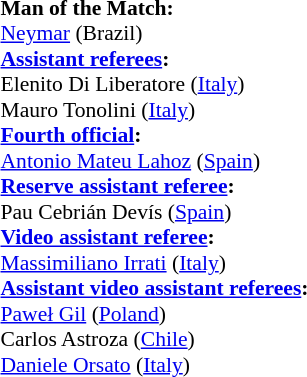<table style="width:100%; font-size:90%;">
<tr>
<td><br><strong>Man of the Match:</strong>
<br><a href='#'>Neymar</a> (Brazil)<br><strong><a href='#'>Assistant referees</a>:</strong>
<br>Elenito Di Liberatore (<a href='#'>Italy</a>)
<br>Mauro Tonolini (<a href='#'>Italy</a>)
<br><strong><a href='#'>Fourth official</a>:</strong>
<br><a href='#'>Antonio Mateu Lahoz</a> (<a href='#'>Spain</a>)
<br><strong><a href='#'>Reserve assistant referee</a>:</strong>
<br>Pau Cebrián Devís (<a href='#'>Spain</a>)
<br><strong><a href='#'>Video assistant referee</a>:</strong>
<br><a href='#'>Massimiliano Irrati</a> (<a href='#'>Italy</a>)
<br><strong><a href='#'>Assistant video assistant referees</a>:</strong>
<br><a href='#'>Paweł Gil</a> (<a href='#'>Poland</a>)
<br>Carlos Astroza (<a href='#'>Chile</a>)
<br><a href='#'>Daniele Orsato</a> (<a href='#'>Italy</a>)</td>
</tr>
</table>
